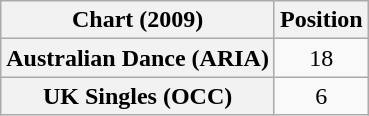<table class="wikitable plainrowheaders" style="text-align:center">
<tr>
<th scope="col">Chart (2009)</th>
<th scope="col">Position</th>
</tr>
<tr>
<th scope="row">Australian Dance (ARIA)</th>
<td>18</td>
</tr>
<tr>
<th scope="row">UK Singles (OCC)</th>
<td>6</td>
</tr>
</table>
